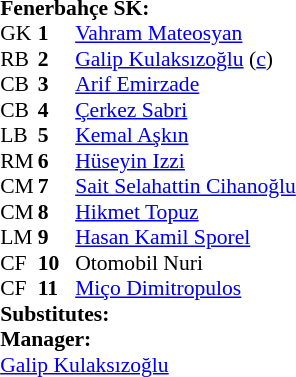<table style="font-size: 90%" cellspacing="0" cellpadding="0" align=center>
<tr>
<td colspan="4"><strong>Fenerbahçe SK:</strong></td>
</tr>
<tr>
<th width="25"></th>
<th width="25"></th>
</tr>
<tr>
<td>GK</td>
<td><strong>1</strong></td>
<td> <a href='#'>Vahram Mateosyan</a></td>
</tr>
<tr>
<td>RB</td>
<td><strong>2</strong></td>
<td> <a href='#'>Galip Kulaksızoğlu</a> (<a href='#'>c</a>)</td>
</tr>
<tr>
<td>CB</td>
<td><strong>3</strong></td>
<td> <a href='#'>Arif Emirzade</a></td>
</tr>
<tr>
<td>CB</td>
<td><strong>4</strong></td>
<td> <a href='#'>Çerkez Sabri</a></td>
</tr>
<tr>
<td>LB</td>
<td><strong>5</strong></td>
<td> <a href='#'>Kemal Aşkın</a></td>
</tr>
<tr>
<td>RM</td>
<td><strong>6</strong></td>
<td> <a href='#'>Hüseyin Izzi</a></td>
</tr>
<tr>
<td>CM</td>
<td><strong>7</strong></td>
<td> <a href='#'>Sait Selahattin Cihanoğlu</a></td>
</tr>
<tr>
<td>CM</td>
<td><strong>8</strong></td>
<td> <a href='#'>Hikmet Topuz</a></td>
</tr>
<tr>
<td>LM</td>
<td><strong>9</strong></td>
<td> <a href='#'>Hasan Kamil Sporel</a></td>
</tr>
<tr>
<td>CF</td>
<td><strong>10</strong></td>
<td> Otomobil Nuri</td>
</tr>
<tr>
<td>CF</td>
<td><strong>11</strong></td>
<td> <a href='#'>Miço Dimitropulos</a></td>
</tr>
<tr>
<td colspan=4><strong>Substitutes:</strong></td>
</tr>
<tr>
<td colspan=4><strong>Manager:</strong></td>
</tr>
<tr>
<td colspan="4"> <a href='#'>Galip Kulaksızoğlu</a></td>
</tr>
</table>
